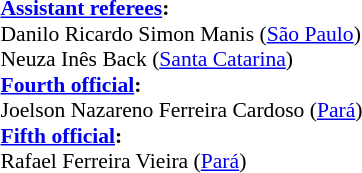<table width=50% style="font-size: 90%">
<tr>
<td><br><br><strong><a href='#'>Assistant referees</a>:</strong>
<br>Danilo Ricardo Simon Manis (<a href='#'>São Paulo</a>)
<br>Neuza Inês Back (<a href='#'>Santa Catarina</a>)
<br><strong><a href='#'>Fourth official</a>:</strong>
<br>Joelson Nazareno Ferreira Cardoso (<a href='#'>Pará</a>)
<br><strong><a href='#'>Fifth official</a>:</strong>
<br>Rafael Ferreira Vieira (<a href='#'>Pará</a>)</td>
</tr>
</table>
